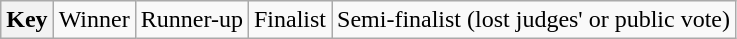<table class="wikitable sortable" |->
<tr>
<th>Key</th>
<td> Winner</td>
<td> Runner-up</td>
<td> Finalist</td>
<td> Semi-finalist (lost judges' or public vote)</td>
</tr>
</table>
